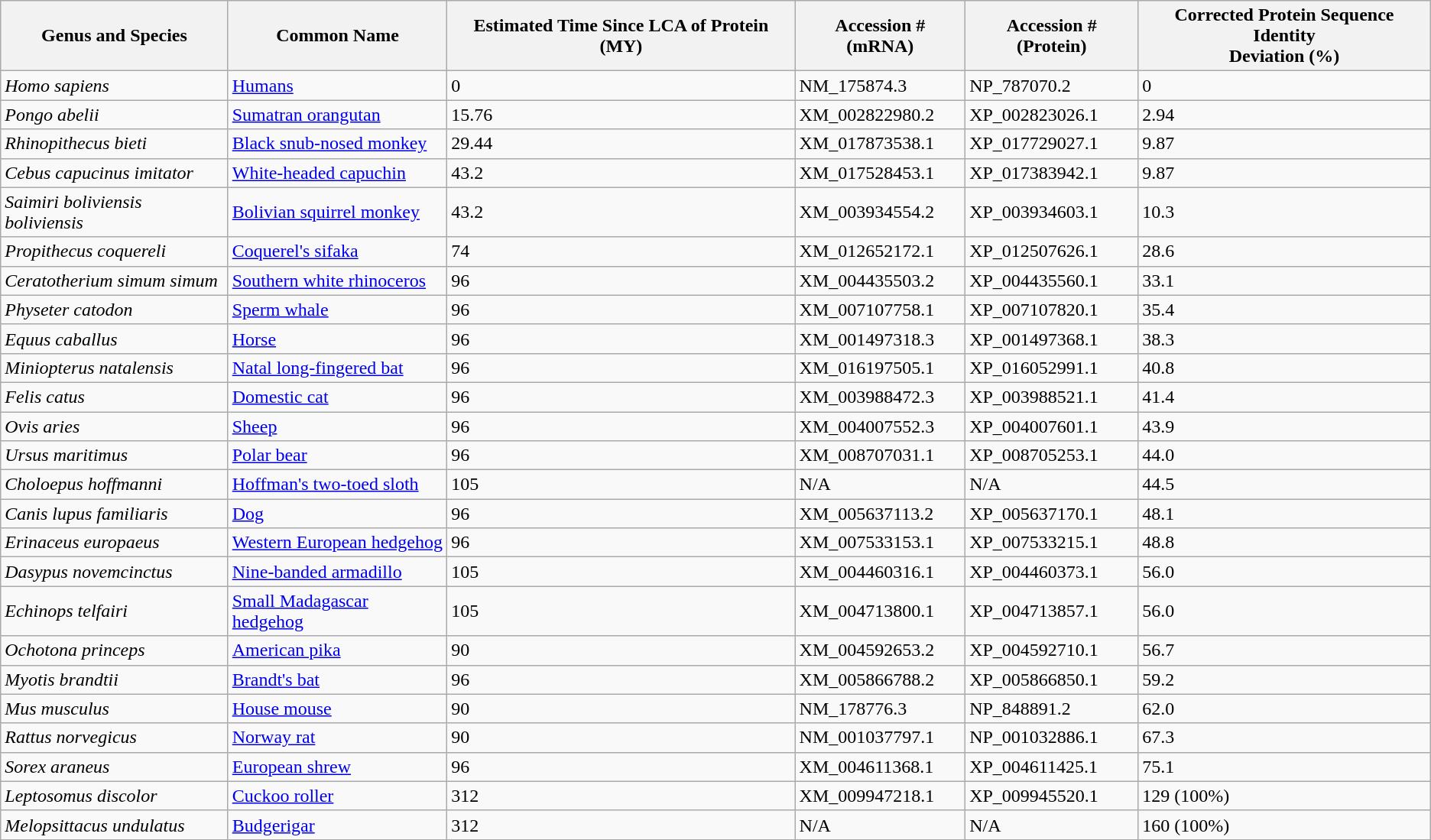<table class="wikitable sortable mw-collapsible">
<tr>
<th>Genus and Species</th>
<th>Common Name</th>
<th>Estimated Time Since LCA of Protein (MY)</th>
<th>Accession # (mRNA)</th>
<th>Accession  # (Protein)</th>
<th>Corrected Protein Sequence Identity<br>Deviation (%)</th>
</tr>
<tr>
<td><em>Homo sapiens</em></td>
<td><a href='#'>Humans</a></td>
<td>0</td>
<td>NM_175874.3</td>
<td>NP_787070.2</td>
<td>0</td>
</tr>
<tr>
<td><em>Pongo abelii</em></td>
<td><a href='#'>Sumatran orangutan</a></td>
<td>15.76</td>
<td>XM_002822980.2</td>
<td>XP_002823026.1</td>
<td>2.94</td>
</tr>
<tr>
<td><em>Rhinopithecus bieti</em></td>
<td><a href='#'>Black snub-nosed monkey</a></td>
<td>29.44</td>
<td>XM_017873538.1</td>
<td>XP_017729027.1</td>
<td>9.87</td>
</tr>
<tr>
<td><em>Cebus capucinus imitator</em></td>
<td><a href='#'>White-headed capuchin</a></td>
<td>43.2</td>
<td>XM_017528453.1</td>
<td>XP_017383942.1</td>
<td>9.87</td>
</tr>
<tr>
<td><em>Saimiri  boliviensis boliviensis</em></td>
<td><a href='#'>Bolivian squirrel monkey</a></td>
<td>43.2</td>
<td>XM_003934554.2</td>
<td>XP_003934603.1</td>
<td>10.3</td>
</tr>
<tr>
<td><em>Propithecus coquereli</em></td>
<td><a href='#'>Coquerel's sifaka</a></td>
<td>74</td>
<td>XM_012652172.1</td>
<td>XP_012507626.1</td>
<td>28.6</td>
</tr>
<tr>
<td><em>Ceratotherium simum simum</em></td>
<td><a href='#'>Southern white rhinoceros</a></td>
<td>96</td>
<td>XM_004435503.2</td>
<td>XP_004435560.1</td>
<td>33.1</td>
</tr>
<tr>
<td><em>Physeter catodon</em></td>
<td><a href='#'>Sperm whale</a></td>
<td>96</td>
<td>XM_007107758.1</td>
<td>XP_007107820.1</td>
<td>35.4</td>
</tr>
<tr>
<td><em>Equus caballus</em></td>
<td><a href='#'>Horse</a></td>
<td>96</td>
<td>XM_001497318.3</td>
<td>XP_001497368.1</td>
<td>38.3</td>
</tr>
<tr>
<td><em>Miniopterus natalensis</em></td>
<td><a href='#'>Natal long-fingered bat</a></td>
<td>96</td>
<td>XM_016197505.1</td>
<td>XP_016052991.1</td>
<td>40.8</td>
</tr>
<tr>
<td><em>Felis catus</em></td>
<td><a href='#'>Domestic cat</a></td>
<td>96</td>
<td>XM_003988472.3</td>
<td>XP_003988521.1</td>
<td>41.4</td>
</tr>
<tr>
<td><em>Ovis aries</em></td>
<td><a href='#'>Sheep</a></td>
<td>96</td>
<td>XM_004007552.3</td>
<td>XP_004007601.1</td>
<td>43.9</td>
</tr>
<tr>
<td><em>Ursus maritimus</em></td>
<td><a href='#'>Polar bear</a></td>
<td>96</td>
<td>XM_008707031.1</td>
<td>XP_008705253.1</td>
<td>44.0</td>
</tr>
<tr>
<td><em>Choloepus hoffmanni</em></td>
<td><a href='#'>Hoffman's two-toed sloth</a></td>
<td>105</td>
<td>N/A</td>
<td>N/A</td>
<td>44.5</td>
</tr>
<tr>
<td><em>Canis lupus familiaris</em></td>
<td><a href='#'>Dog</a></td>
<td>96</td>
<td>XM_005637113.2</td>
<td>XP_005637170.1</td>
<td>48.1</td>
</tr>
<tr>
<td><em>Erinaceus europaeus</em></td>
<td><a href='#'>Western European hedgehog</a></td>
<td>96</td>
<td>XM_007533153.1</td>
<td>XP_007533215.1</td>
<td>48.8</td>
</tr>
<tr>
<td><em>Dasypus novemcinctus</em></td>
<td><a href='#'>Nine-banded armadillo</a></td>
<td>105</td>
<td>XM_004460316.1</td>
<td>XP_004460373.1</td>
<td>56.0</td>
</tr>
<tr>
<td><em>Echinops telfairi</em></td>
<td><a href='#'>Small Madagascar hedgehog</a></td>
<td>105</td>
<td>XM_004713800.1</td>
<td>XP_004713857.1</td>
<td>56.0</td>
</tr>
<tr>
<td><em>Ochotona princeps</em></td>
<td><a href='#'>American pika</a></td>
<td>90</td>
<td>XM_004592653.2</td>
<td>XP_004592710.1</td>
<td>56.7</td>
</tr>
<tr>
<td><em>Myotis brandtii</em></td>
<td><a href='#'>Brandt's bat</a></td>
<td>96</td>
<td>XM_005866788.2</td>
<td>XP_005866850.1</td>
<td>59.2</td>
</tr>
<tr>
<td><em>Mus musculus</em></td>
<td><a href='#'>House mouse</a></td>
<td>90</td>
<td>NM_178776.3</td>
<td>NP_848891.2</td>
<td>62.0</td>
</tr>
<tr>
<td><em>Rattus norvegicus</em></td>
<td><a href='#'>Norway rat</a></td>
<td>90</td>
<td>NM_001037797.1</td>
<td>NP_001032886.1</td>
<td>67.3</td>
</tr>
<tr>
<td><em>Sorex araneus</em></td>
<td><a href='#'>European shrew</a></td>
<td>96</td>
<td>XM_004611368.1</td>
<td>XP_004611425.1</td>
<td>75.1</td>
</tr>
<tr>
<td><em>Leptosomus discolor</em></td>
<td><a href='#'>Cuckoo roller</a></td>
<td>312</td>
<td>XM_009947218.1</td>
<td>XP_009945520.1</td>
<td>129 (100%)</td>
</tr>
<tr>
<td><em>Melopsittacus  undulatus</em></td>
<td><a href='#'>Budgerigar</a></td>
<td>312</td>
<td>N/A</td>
<td>N/A</td>
<td>160 (100%)</td>
</tr>
</table>
